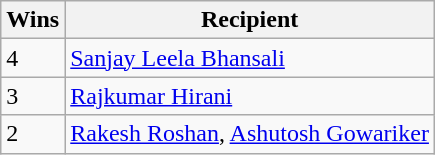<table class="wikitable">
<tr>
<th>Wins</th>
<th>Recipient</th>
</tr>
<tr>
<td>4</td>
<td><a href='#'>Sanjay Leela Bhansali</a></td>
</tr>
<tr>
<td>3</td>
<td><a href='#'>Rajkumar Hirani</a></td>
</tr>
<tr>
<td>2</td>
<td><a href='#'>Rakesh Roshan</a>, <a href='#'>Ashutosh Gowariker</a></td>
</tr>
</table>
